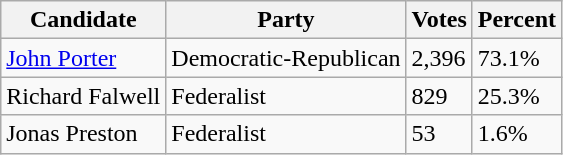<table class=wikitable>
<tr>
<th>Candidate</th>
<th>Party</th>
<th>Votes</th>
<th>Percent</th>
</tr>
<tr>
<td><a href='#'>John Porter</a></td>
<td>Democratic-Republican</td>
<td>2,396</td>
<td>73.1%</td>
</tr>
<tr>
<td>Richard Falwell</td>
<td>Federalist</td>
<td>829</td>
<td>25.3%</td>
</tr>
<tr>
<td>Jonas Preston</td>
<td>Federalist</td>
<td>53</td>
<td>1.6%</td>
</tr>
</table>
